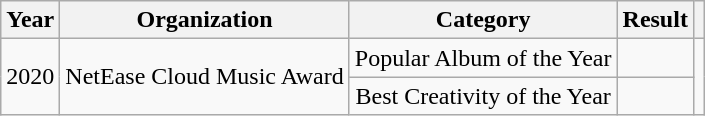<table class="wikitable" style="text-align:center;">
<tr>
<th scope="col">Year</th>
<th scope="col">Organization</th>
<th scope="col">Category</th>
<th scope="col">Result</th>
<th></th>
</tr>
<tr>
<td rowspan="2">2020</td>
<td rowspan="2">NetEase Cloud Music Award</td>
<td>Popular Album of the Year</td>
<td></td>
<td rowspan="2"></td>
</tr>
<tr>
<td>Best Creativity of the Year</td>
<td></td>
</tr>
</table>
